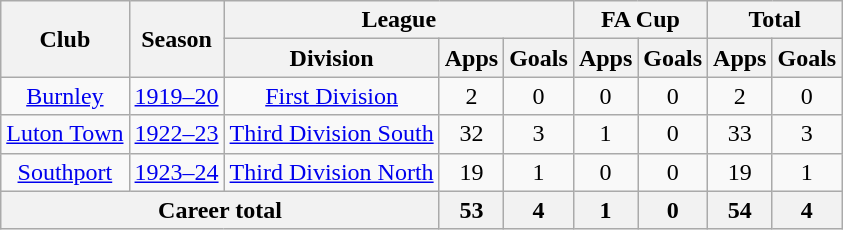<table class="wikitable" style="text-align: center;">
<tr>
<th rowspan="2">Club</th>
<th rowspan="2">Season</th>
<th colspan="3">League</th>
<th colspan="2">FA Cup</th>
<th colspan="2">Total</th>
</tr>
<tr>
<th>Division</th>
<th>Apps</th>
<th>Goals</th>
<th>Apps</th>
<th>Goals</th>
<th>Apps</th>
<th>Goals</th>
</tr>
<tr>
<td><a href='#'>Burnley</a></td>
<td><a href='#'>1919–20</a></td>
<td><a href='#'>First Division</a></td>
<td>2</td>
<td>0</td>
<td>0</td>
<td>0</td>
<td>2</td>
<td>0</td>
</tr>
<tr>
<td><a href='#'>Luton Town</a></td>
<td><a href='#'>1922–23</a></td>
<td><a href='#'>Third Division South</a></td>
<td>32</td>
<td>3</td>
<td>1</td>
<td>0</td>
<td>33</td>
<td>3</td>
</tr>
<tr>
<td><a href='#'>Southport</a></td>
<td><a href='#'>1923–24</a></td>
<td><a href='#'>Third Division North</a></td>
<td>19</td>
<td>1</td>
<td>0</td>
<td>0</td>
<td>19</td>
<td>1</td>
</tr>
<tr>
<th colspan="3">Career total</th>
<th>53</th>
<th>4</th>
<th>1</th>
<th>0</th>
<th>54</th>
<th>4</th>
</tr>
</table>
